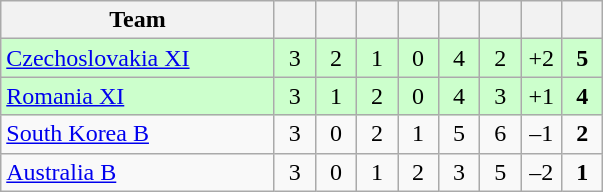<table class="wikitable" style="text-align:center;">
<tr>
<th width=175>Team</th>
<th width=20></th>
<th width=20></th>
<th width=20></th>
<th width=20></th>
<th width=20></th>
<th width=20></th>
<th width=20></th>
<th width=20></th>
</tr>
<tr bgcolor="#ccffcc">
<td align="left"> <a href='#'>Czechoslovakia XI</a></td>
<td>3</td>
<td>2</td>
<td>1</td>
<td>0</td>
<td>4</td>
<td>2</td>
<td>+2</td>
<td><strong>5</strong></td>
</tr>
<tr bgcolor="#ccffcc">
<td align="left"> <a href='#'>Romania XI</a></td>
<td>3</td>
<td>1</td>
<td>2</td>
<td>0</td>
<td>4</td>
<td>3</td>
<td>+1</td>
<td><strong>4</strong></td>
</tr>
<tr>
<td align="left"> <a href='#'>South Korea B</a></td>
<td>3</td>
<td>0</td>
<td>2</td>
<td>1</td>
<td>5</td>
<td>6</td>
<td>–1</td>
<td><strong>2</strong></td>
</tr>
<tr>
<td align="left"> <a href='#'>Australia B</a></td>
<td>3</td>
<td>0</td>
<td>1</td>
<td>2</td>
<td>3</td>
<td>5</td>
<td>–2</td>
<td><strong>1</strong></td>
</tr>
</table>
